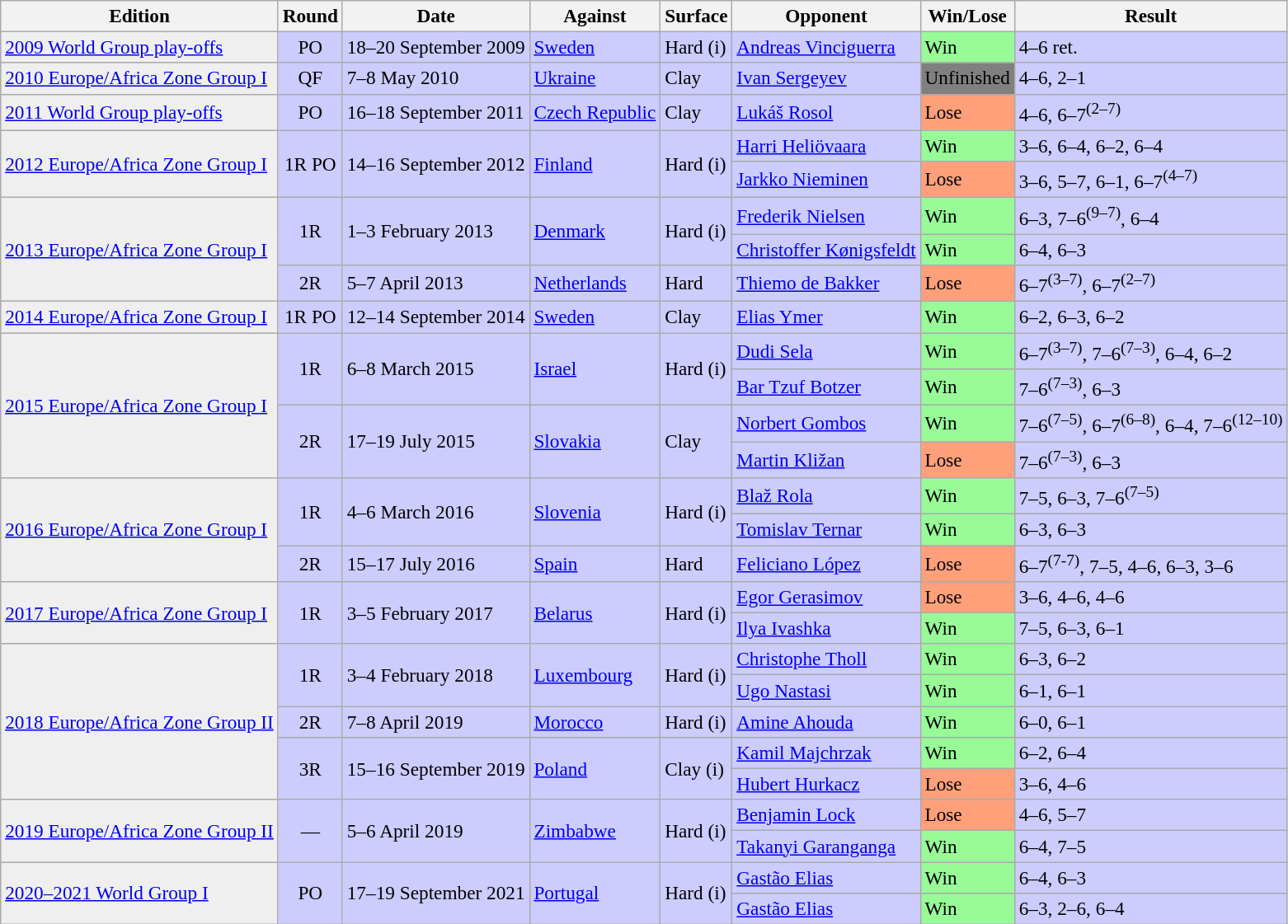<table class=wikitable style=font-size:97%>
<tr>
<th>Edition</th>
<th>Round</th>
<th>Date</th>
<th>Against</th>
<th>Surface</th>
<th>Opponent</th>
<th>Win/Lose</th>
<th>Result</th>
</tr>
<tr bgcolor=CCCCFF>
<td bgcolor=efefef><a href='#'>2009 World Group play-offs</a></td>
<td style="text-align:center;">PO</td>
<td>18–20 September 2009</td>
<td> <a href='#'>Sweden</a></td>
<td>Hard (i)</td>
<td> <a href='#'>Andreas Vinciguerra</a></td>
<td bgcolor=98FB98>Win</td>
<td>4–6 ret.</td>
</tr>
<tr bgcolor=CCCCFF>
<td bgcolor=efefef><a href='#'>2010 Europe/Africa Zone Group I</a></td>
<td style="text-align:center;">QF</td>
<td>7–8 May 2010</td>
<td> <a href='#'>Ukraine</a></td>
<td>Clay</td>
<td> <a href='#'>Ivan Sergeyev</a></td>
<td bgcolor=grey>Unfinished</td>
<td>4–6, 2–1</td>
</tr>
<tr bgcolor=CCCCFF>
<td bgcolor=efefef><a href='#'>2011 World Group play-offs</a></td>
<td style="text-align:center;">PO</td>
<td>16–18 September 2011</td>
<td> <a href='#'>Czech Republic</a></td>
<td>Clay</td>
<td> <a href='#'>Lukáš Rosol</a></td>
<td bgcolor=FFA07A>Lose</td>
<td>4–6, 6–7<sup>(2–7)</sup></td>
</tr>
<tr bgcolor=CCCCFF>
<td rowspan=2 bgcolor=efefef><a href='#'>2012 Europe/Africa Zone Group I</a></td>
<td rowspan=2 style="text-align:center;">1R PO</td>
<td rowspan=2>14–16 September 2012</td>
<td rowspan=2> <a href='#'>Finland</a></td>
<td rowspan=2>Hard (i)</td>
<td> <a href='#'>Harri Heliövaara</a></td>
<td bgcolor=98FB98>Win</td>
<td>3–6, 6–4, 6–2, 6–4</td>
</tr>
<tr bgcolor=CCCCFF>
<td> <a href='#'>Jarkko Nieminen</a></td>
<td bgcolor=FFA07A>Lose</td>
<td>3–6, 5–7, 6–1, 6–7<sup>(4–7)</sup></td>
</tr>
<tr bgcolor=CCCCFF>
<td rowspan=3 bgcolor=efefef><a href='#'>2013 Europe/Africa Zone Group I</a></td>
<td rowspan=2 style="text-align:center;">1R</td>
<td rowspan=2>1–3 February 2013</td>
<td rowspan=2> <a href='#'>Denmark</a></td>
<td rowspan=2>Hard (i)</td>
<td> <a href='#'>Frederik Nielsen</a></td>
<td bgcolor=98FB98>Win</td>
<td>6–3, 7–6<sup>(9–7)</sup>, 6–4</td>
</tr>
<tr bgcolor=CCCCFF>
<td> <a href='#'>Christoffer Kønigsfeldt</a></td>
<td bgcolor=98FB98>Win</td>
<td>6–4, 6–3</td>
</tr>
<tr bgcolor=CCCCFF>
<td style="text-align:center;">2R</td>
<td>5–7 April 2013</td>
<td> <a href='#'>Netherlands</a></td>
<td>Hard</td>
<td> <a href='#'>Thiemo de Bakker</a></td>
<td bgcolor=FFA07A>Lose</td>
<td>6–7<sup>(3–7)</sup>, 6–7<sup>(2–7)</sup></td>
</tr>
<tr bgcolor=CCCCFF>
<td bgcolor=efefef><a href='#'>2014 Europe/Africa Zone Group I</a></td>
<td style="text-align:center;">1R PO</td>
<td>12–14 September 2014</td>
<td> <a href='#'>Sweden</a></td>
<td>Clay</td>
<td> <a href='#'>Elias Ymer</a></td>
<td bgcolor=98FB98>Win</td>
<td>6–2, 6–3, 6–2</td>
</tr>
<tr bgcolor=CCCCFF>
<td rowspan=4 bgcolor=efefef><a href='#'>2015 Europe/Africa Zone Group I</a></td>
<td rowspan=2 style="text-align:center;">1R</td>
<td rowspan=2>6–8 March 2015</td>
<td rowspan=2> <a href='#'>Israel</a></td>
<td rowspan=2>Hard (i)</td>
<td> <a href='#'>Dudi Sela</a></td>
<td bgcolor=98FB98>Win</td>
<td>6–7<sup>(3–7)</sup>, 7–6<sup>(7–3)</sup>, 6–4, 6–2</td>
</tr>
<tr bgcolor=CCCCFF>
<td> <a href='#'>Bar Tzuf Botzer</a></td>
<td bgcolor=98FB98>Win</td>
<td>7–6<sup>(7–3)</sup>, 6–3</td>
</tr>
<tr bgcolor=CCCCFF>
<td rowspan=2 style="text-align:center;">2R</td>
<td rowspan=2>17–19 July 2015</td>
<td rowspan=2> <a href='#'>Slovakia</a></td>
<td rowspan=2>Clay</td>
<td> <a href='#'>Norbert Gombos</a></td>
<td bgcolor=98FB98>Win</td>
<td>7–6<sup>(7–5)</sup>, 6–7<sup>(6–8)</sup>, 6–4, 7–6<sup>(12–10)</sup></td>
</tr>
<tr bgcolor=CCCCFF>
<td> <a href='#'>Martin Kližan</a></td>
<td bgcolor=FFA07A>Lose</td>
<td>7–6<sup>(7–3)</sup>, 6–3</td>
</tr>
<tr bgcolor=CCCCFF>
<td rowspan=3 bgcolor=efefef><a href='#'>2016 Europe/Africa Zone Group I</a></td>
<td rowspan=2 style="text-align:center;">1R</td>
<td rowspan=2>4–6 March 2016</td>
<td rowspan=2> <a href='#'>Slovenia</a></td>
<td rowspan=2>Hard (i)</td>
<td> <a href='#'>Blaž Rola</a></td>
<td bgcolor=98FB98>Win</td>
<td>7–5, 6–3, 7–6<sup>(7–5)</sup></td>
</tr>
<tr bgcolor=CCCCFF>
<td> <a href='#'>Tomislav Ternar</a></td>
<td bgcolor=98FB98>Win</td>
<td>6–3, 6–3</td>
</tr>
<tr bgcolor=CCCCFF>
<td style="text-align:center;">2R</td>
<td>15–17 July 2016</td>
<td> <a href='#'>Spain</a></td>
<td>Hard</td>
<td> <a href='#'>Feliciano López</a></td>
<td bgcolor=FFA07A>Lose</td>
<td>6–7<sup>(7-7)</sup>, 7–5, 4–6, 6–3, 3–6</td>
</tr>
<tr bgcolor=CCCCFF>
<td rowspan=2 bgcolor=efefef><a href='#'>2017 Europe/Africa Zone Group I</a></td>
<td rowspan=2 style="text-align:center;">1R</td>
<td rowspan=2>3–5 February 2017</td>
<td rowspan=2> <a href='#'>Belarus</a></td>
<td rowspan=2>Hard (i)</td>
<td> <a href='#'>Egor Gerasimov</a></td>
<td bgcolor=FFA07A>Lose</td>
<td>3–6, 4–6, 4–6</td>
</tr>
<tr bgcolor=CCCCFF>
<td> <a href='#'>Ilya Ivashka</a></td>
<td bgcolor=98FB98>Win</td>
<td>7–5, 6–3, 6–1</td>
</tr>
<tr bgcolor=CCCCFF>
<td rowspan=5 bgcolor=efefef><a href='#'>2018 Europe/Africa Zone Group II</a></td>
<td rowspan=2 style="text-align:center;">1R</td>
<td rowspan=2>3–4 February 2018</td>
<td rowspan=2> <a href='#'>Luxembourg</a></td>
<td rowspan=2>Hard (i)</td>
<td> <a href='#'>Christophe Tholl</a></td>
<td bgcolor=98FB98>Win</td>
<td>6–3, 6–2</td>
</tr>
<tr bgcolor=CCCCFF>
<td> <a href='#'>Ugo Nastasi</a></td>
<td bgcolor=98FB98>Win</td>
<td>6–1, 6–1</td>
</tr>
<tr bgcolor=CCCCFF>
<td style="text-align:center;">2R</td>
<td>7–8 April 2019</td>
<td> <a href='#'>Morocco</a></td>
<td>Hard (i)</td>
<td> <a href='#'>Amine Ahouda</a></td>
<td bgcolor=98FB98>Win</td>
<td>6–0, 6–1</td>
</tr>
<tr bgcolor=CCCCFF>
<td rowspan=2 style="text-align:center;">3R</td>
<td rowspan=2>15–16 September 2019</td>
<td rowspan=2> <a href='#'>Poland</a></td>
<td rowspan=2>Clay (i)</td>
<td> <a href='#'>Kamil Majchrzak</a></td>
<td bgcolor=98FB98>Win</td>
<td>6–2, 6–4</td>
</tr>
<tr bgcolor=CCCCFF>
<td> <a href='#'>Hubert Hurkacz</a></td>
<td bgcolor=FFA07A>Lose</td>
<td>3–6, 4–6</td>
</tr>
<tr bgcolor=CCCCFF>
<td rowspan=2 bgcolor=efefef><a href='#'>2019 Europe/Africa Zone Group II</a></td>
<td rowspan=2 style="text-align:center;">—</td>
<td rowspan=2>5–6 April 2019</td>
<td rowspan=2> <a href='#'>Zimbabwe</a></td>
<td rowspan=2>Hard (i)</td>
<td> <a href='#'>Benjamin Lock</a></td>
<td bgcolor=FFA07A>Lose</td>
<td>4–6, 5–7</td>
</tr>
<tr bgcolor=CCCCFF>
<td> <a href='#'>Takanyi Garanganga</a></td>
<td bgcolor=98FB98>Win</td>
<td>6–4, 7–5</td>
</tr>
<tr bgcolor=CCCCFF>
<td rowspan=2 bgcolor=efefef><a href='#'>2020–2021 World Group I</a></td>
<td rowspan=2 style="text-align:center;">PO</td>
<td rowspan=2>17–19 September 2021</td>
<td rowspan=2> <a href='#'>Portugal</a></td>
<td rowspan=2>Hard (i)</td>
<td> <a href='#'>Gastão Elias</a></td>
<td bgcolor=98FB98>Win</td>
<td>6–4, 6–3</td>
</tr>
<tr bgcolor=CCCCFF>
<td> <a href='#'>Gastão Elias</a></td>
<td bgcolor=98FB98>Win</td>
<td>6–3, 2–6, 6–4</td>
</tr>
</table>
